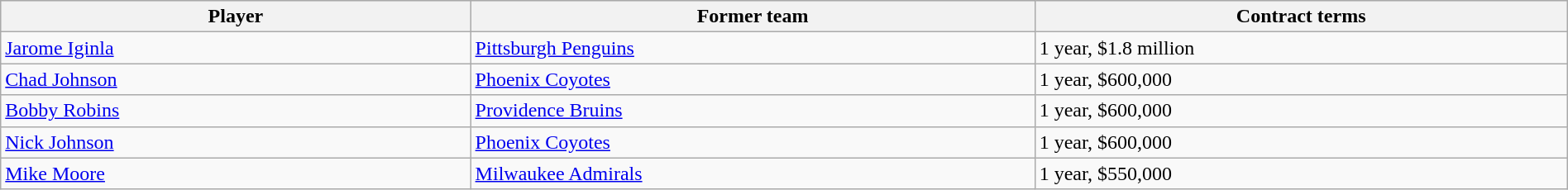<table class="wikitable" style="width:100%;">
<tr style="text-align:center; background:#ddd;">
<th style="width:30%;">Player</th>
<th style="width:36%;">Former team</th>
<th style="width:34%;">Contract terms</th>
</tr>
<tr>
<td><a href='#'>Jarome Iginla</a></td>
<td><a href='#'>Pittsburgh Penguins</a></td>
<td>1 year, $1.8 million</td>
</tr>
<tr>
<td><a href='#'>Chad Johnson</a></td>
<td><a href='#'>Phoenix Coyotes</a></td>
<td>1 year, $600,000</td>
</tr>
<tr>
<td><a href='#'>Bobby Robins</a></td>
<td><a href='#'>Providence Bruins</a></td>
<td>1 year, $600,000</td>
</tr>
<tr>
<td><a href='#'>Nick Johnson</a></td>
<td><a href='#'>Phoenix Coyotes</a></td>
<td>1 year, $600,000</td>
</tr>
<tr>
<td><a href='#'>Mike Moore</a></td>
<td><a href='#'>Milwaukee Admirals</a></td>
<td>1 year, $550,000</td>
</tr>
</table>
